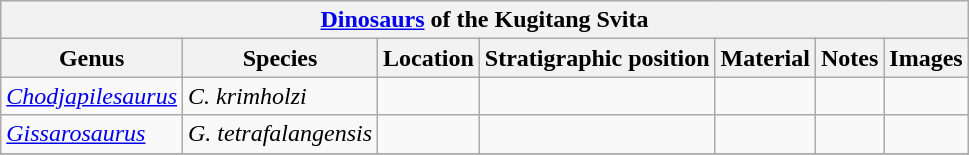<table class="wikitable" align="center">
<tr>
<th colspan="7" align="center"><a href='#'>Dinosaurs</a> of the Kugitang Svita</th>
</tr>
<tr>
<th>Genus</th>
<th>Species</th>
<th>Location</th>
<th>Stratigraphic position</th>
<th>Material</th>
<th>Notes</th>
<th>Images</th>
</tr>
<tr>
<td><em><a href='#'>Chodjapilesaurus</a></em></td>
<td><em>C. krimholzi</em></td>
<td></td>
<td></td>
<td></td>
<td></td>
<td></td>
</tr>
<tr>
<td><em><a href='#'>Gissarosaurus</a></em></td>
<td><em>G. tetrafalangensis</em></td>
<td></td>
<td></td>
<td></td>
<td></td>
<td></td>
</tr>
<tr>
</tr>
</table>
